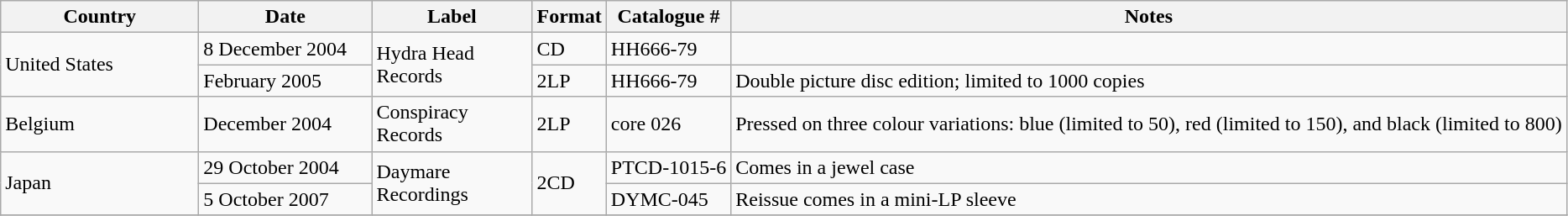<table class="wikitable">
<tr>
<th width="150px">Country</th>
<th width="130px">Date</th>
<th width="120px">Label</th>
<th>Format</th>
<th>Catalogue #</th>
<th>Notes</th>
</tr>
<tr>
<td rowspan="2">United States</td>
<td>8 December 2004</td>
<td rowspan="2">Hydra Head Records</td>
<td>CD</td>
<td>HH666-79</td>
<td></td>
</tr>
<tr>
<td>February 2005</td>
<td>2LP</td>
<td>HH666-79</td>
<td>Double picture disc edition; limited to 1000 copies</td>
</tr>
<tr>
<td>Belgium</td>
<td>December 2004</td>
<td>Conspiracy Records</td>
<td>2LP</td>
<td>core 026</td>
<td>Pressed on three colour variations: blue (limited to 50), red (limited to 150), and black (limited to 800)</td>
</tr>
<tr>
<td rowspan="2">Japan</td>
<td>29 October 2004</td>
<td rowspan="2">Daymare Recordings</td>
<td rowspan="2">2CD</td>
<td>PTCD-1015-6</td>
<td>Comes in a jewel case</td>
</tr>
<tr>
<td>5 October 2007</td>
<td>DYMC-045</td>
<td>Reissue comes in a mini-LP sleeve</td>
</tr>
<tr>
</tr>
</table>
